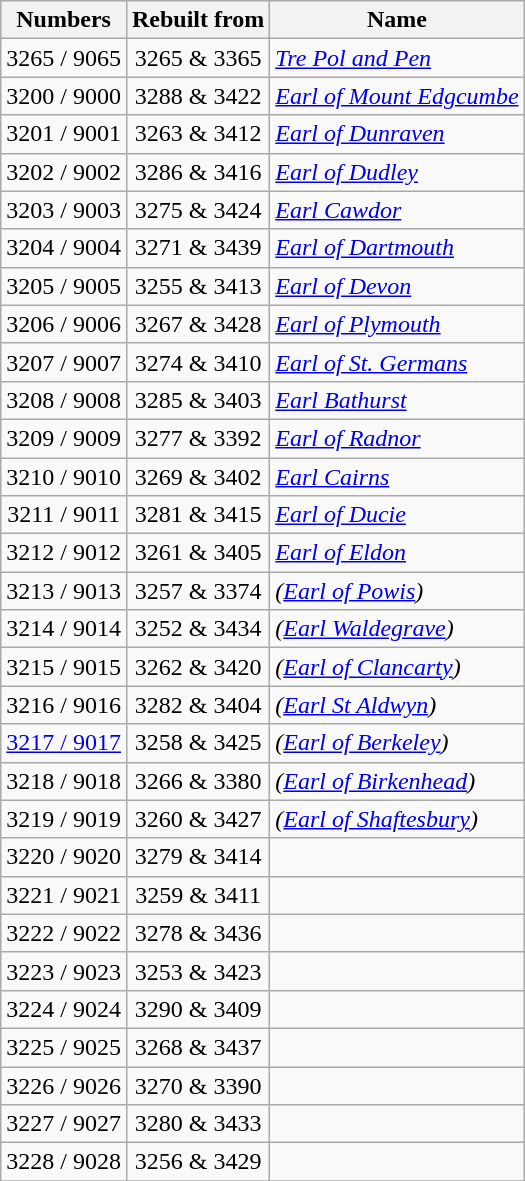<table class="wikitable">
<tr>
<th>Numbers</th>
<th>Rebuilt from</th>
<th>Name</th>
</tr>
<tr>
<td align=center>3265 / 9065</td>
<td align=center>3265 & 3365</td>
<td><em><a href='#'>Tre Pol and Pen</a></em></td>
</tr>
<tr>
<td align=center>3200 / 9000</td>
<td align=center>3288 & 3422</td>
<td><em><a href='#'>Earl of Mount Edgcumbe</a></em></td>
</tr>
<tr>
<td align=center>3201 / 9001</td>
<td align=center>3263 & 3412</td>
<td><em><a href='#'>Earl of Dunraven</a></em></td>
</tr>
<tr>
<td align=center>3202 / 9002</td>
<td align=center>3286 & 3416</td>
<td><em><a href='#'>Earl of Dudley</a></em></td>
</tr>
<tr>
<td align=center>3203 / 9003</td>
<td align=center>3275 & 3424</td>
<td><em><a href='#'>Earl Cawdor</a></em></td>
</tr>
<tr>
<td align=center>3204 / 9004</td>
<td align=center>3271 & 3439</td>
<td><em><a href='#'>Earl of Dartmouth</a></em></td>
</tr>
<tr>
<td align=center>3205 / 9005</td>
<td align=center>3255 & 3413</td>
<td><em><a href='#'>Earl of Devon</a></em></td>
</tr>
<tr>
<td align=center>3206 / 9006</td>
<td align=center>3267 & 3428</td>
<td><em><a href='#'>Earl of Plymouth</a></em></td>
</tr>
<tr>
<td align=center>3207 / 9007</td>
<td align=center>3274 & 3410</td>
<td><em><a href='#'>Earl of St. Germans</a></em></td>
</tr>
<tr>
<td align=center>3208 / 9008</td>
<td align=center>3285 & 3403</td>
<td><em><a href='#'>Earl Bathurst</a></em></td>
</tr>
<tr>
<td align=center>3209 / 9009</td>
<td align=center>3277 & 3392</td>
<td><em><a href='#'>Earl of Radnor</a></em></td>
</tr>
<tr>
<td align=center>3210 / 9010</td>
<td align=center>3269 & 3402</td>
<td><em><a href='#'>Earl Cairns</a></em></td>
</tr>
<tr>
<td align=center>3211 / 9011</td>
<td align=center>3281 & 3415</td>
<td><em><a href='#'>Earl of Ducie</a></em></td>
</tr>
<tr>
<td align=center>3212 / 9012</td>
<td align=center>3261 & 3405</td>
<td><em><a href='#'>Earl of Eldon</a></em></td>
</tr>
<tr>
<td align=center>3213 / 9013</td>
<td align=center>3257 & 3374</td>
<td><em>(<a href='#'>Earl of Powis</a>)</em></td>
</tr>
<tr>
<td align=center>3214 / 9014</td>
<td align=center>3252 & 3434</td>
<td><em>(<a href='#'>Earl Waldegrave</a>)</em></td>
</tr>
<tr>
<td align=center>3215 / 9015</td>
<td align=center>3262 & 3420</td>
<td><em>(<a href='#'>Earl of Clancarty</a>)</em></td>
</tr>
<tr>
<td align=center>3216 / 9016</td>
<td align=center>3282 & 3404</td>
<td><em>(<a href='#'>Earl St Aldwyn</a>)</em></td>
</tr>
<tr>
<td align=center><a href='#'>3217 / 9017</a></td>
<td align=center>3258 & 3425</td>
<td><em>(<a href='#'>Earl of Berkeley</a>)</em></td>
</tr>
<tr>
<td align=center>3218 / 9018</td>
<td align=center>3266 & 3380</td>
<td><em>(<a href='#'>Earl of Birkenhead</a>)</em></td>
</tr>
<tr>
<td align=center>3219 / 9019</td>
<td align=center>3260 & 3427</td>
<td><em>(<a href='#'>Earl of Shaftesbury</a>)</em></td>
</tr>
<tr>
<td align=center>3220 / 9020</td>
<td align=center>3279 & 3414</td>
<td></td>
</tr>
<tr>
<td align=center>3221 / 9021</td>
<td align=center>3259 & 3411</td>
<td></td>
</tr>
<tr>
<td align=center>3222 / 9022</td>
<td align=center>3278 & 3436</td>
<td></td>
</tr>
<tr>
<td align=center>3223 / 9023</td>
<td align=center>3253 & 3423</td>
<td></td>
</tr>
<tr>
<td align=center>3224 / 9024</td>
<td align=center>3290 & 3409</td>
<td></td>
</tr>
<tr>
<td align=center>3225 / 9025</td>
<td align=center>3268 & 3437</td>
<td></td>
</tr>
<tr>
<td align=center>3226 / 9026</td>
<td align=center>3270 & 3390</td>
<td></td>
</tr>
<tr>
<td align=center>3227 / 9027</td>
<td align=center>3280 & 3433</td>
<td></td>
</tr>
<tr>
<td align=center>3228 / 9028</td>
<td align=center>3256 & 3429</td>
<td></td>
</tr>
<tr>
</tr>
</table>
